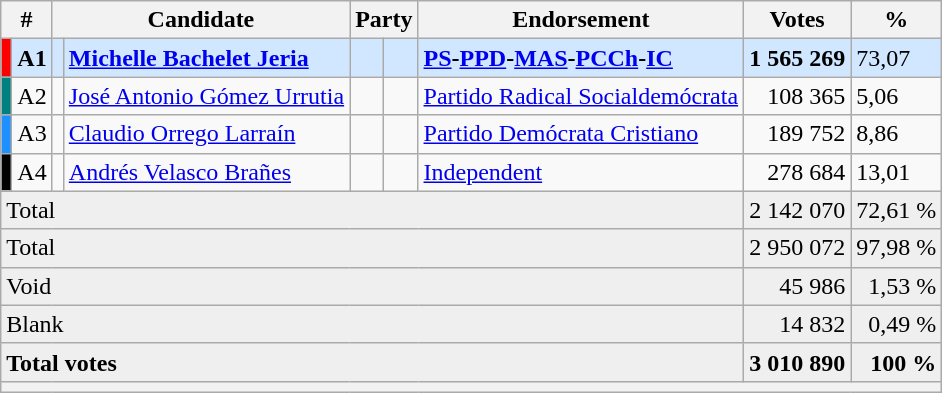<table class="wikitable">
<tr>
<th colspan=2>#</th>
<th colspan=2>Candidate</th>
<th colspan=2>Party</th>
<th>Endorsement</th>
<th>Votes</th>
<th>%</th>
</tr>
<tr bgcolor=#D0E7FF>
<td bgcolor=red></td>
<td><strong>A1</strong></td>
<td></td>
<td align="left"><strong><a href='#'>Michelle Bachelet Jeria</a></strong></td>
<td></td>
<td></td>
<td><strong><a href='#'>PS</a>-<a href='#'>PPD</a>-<a href='#'>MAS</a>-<a href='#'>PCCh</a>-<a href='#'>IC</a></strong></td>
<td align="right"><strong>1 565 269</strong></td>
<td>73,07</td>
</tr>
<tr>
<td bgcolor=teal></td>
<td>A2</td>
<td></td>
<td align="left"><a href='#'>José Antonio Gómez Urrutia</a></td>
<td></td>
<td></td>
<td><a href='#'>Partido Radical Socialdemócrata</a></td>
<td align="right">108 365</td>
<td>5,06</td>
</tr>
<tr>
<td bgcolor=dodgerblue></td>
<td>A3</td>
<td></td>
<td align="left"><a href='#'>Claudio Orrego Larraín</a></td>
<td></td>
<td></td>
<td><a href='#'>Partido Demócrata Cristiano</a></td>
<td align="right">189 752</td>
<td>8,86</td>
</tr>
<tr>
<td bgcolor=black></td>
<td>A4</td>
<td></td>
<td align="left"><a href='#'>Andrés Velasco Brañes</a></td>
<td></td>
<td></td>
<td><a href='#'>Independent</a></td>
<td align="right">278 684</td>
<td>13,01</td>
</tr>
<tr style="background:#efefef;">
<td colspan=7>Total</td>
<td align="right">2 142 070</td>
<td align="right">72,61 %</td>
</tr>
<tr style="background:#efefef;">
<td colspan=7>Total</td>
<td align="right">2 950 072</td>
<td align="right">97,98 %</td>
</tr>
<tr style="background:#efefef;">
<td colspan=7>Void</td>
<td align="right">45 986</td>
<td align="right">1,53 %</td>
</tr>
<tr style="background:#efefef;">
<td colspan=7>Blank</td>
<td align="right">14 832</td>
<td align="right">0,49 %</td>
</tr>
<tr style="background:#efefef;">
<td colspan=7><strong>Total votes</strong></td>
<td align="right"><strong>3 010 890</strong></td>
<td align="right"><strong>100 %</strong></td>
</tr>
<tr>
<th colspan=9></th>
</tr>
</table>
